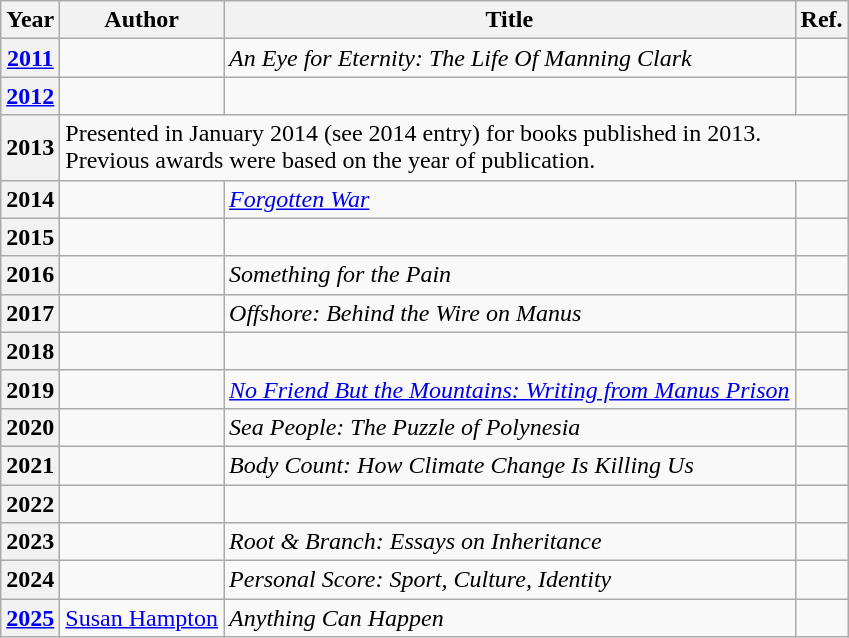<table class="wikitable sortable mw-collapsible">
<tr>
<th>Year</th>
<th>Author</th>
<th>Title</th>
<th>Ref.</th>
</tr>
<tr>
<th><a href='#'>2011</a></th>
<td></td>
<td><em>An Eye for Eternity: The Life Of Manning Clark</em></td>
<td></td>
</tr>
<tr>
<th><a href='#'>2012</a></th>
<td></td>
<td><em></em></td>
<td></td>
</tr>
<tr>
<th>2013</th>
<td colspan="3">Presented in January 2014 (see 2014 entry) for books published in 2013.<br>Previous awards were based on the year of publication.</td>
</tr>
<tr>
<th>2014</th>
<td></td>
<td><em><a href='#'>Forgotten War</a></em></td>
<td></td>
</tr>
<tr>
<th>2015</th>
<td></td>
<td><em></em></td>
<td></td>
</tr>
<tr>
<th>2016</th>
<td></td>
<td><em>Something for the Pain</em></td>
<td></td>
</tr>
<tr>
<th>2017</th>
<td></td>
<td><em>Offshore: Behind the Wire on Manus</em></td>
<td></td>
</tr>
<tr>
<th>2018</th>
<td></td>
<td><em></em></td>
<td></td>
</tr>
<tr>
<th>2019</th>
<td></td>
<td><em><a href='#'>No Friend But the Mountains: Writing from Manus Prison</a></em></td>
<td></td>
</tr>
<tr>
<th>2020</th>
<td></td>
<td><em>Sea People: The Puzzle of Polynesia</em></td>
<td></td>
</tr>
<tr>
<th>2021</th>
<td></td>
<td><em>Body Count: How Climate Change Is Killing Us</em></td>
<td></td>
</tr>
<tr>
<th>2022</th>
<td></td>
<td><em></em></td>
<td></td>
</tr>
<tr>
<th>2023</th>
<td></td>
<td><em>Root & Branch: Essays on Inheritance</em></td>
<td></td>
</tr>
<tr>
<th>2024</th>
<td></td>
<td><em>Personal Score: Sport, Culture, Identity</em></td>
<td></td>
</tr>
<tr>
<th><a href='#'>2025</a></th>
<td><a href='#'>Susan Hampton</a></td>
<td><em>Anything Can Happen</em></td>
<td></td>
</tr>
</table>
